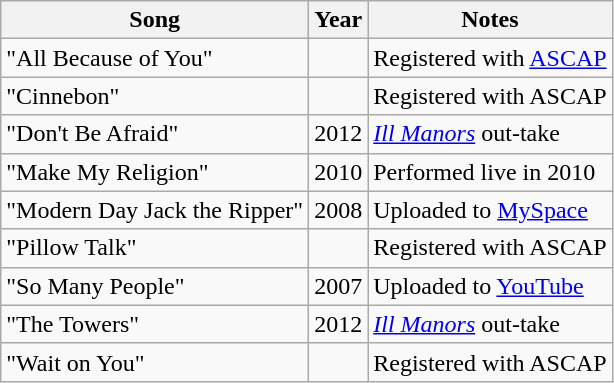<table class="wikitable sortable">
<tr>
<th>Song</th>
<th width="30">Year</th>
<th class="unsortable">Notes</th>
</tr>
<tr>
<td>"All Because of You"</td>
<td align="center"></td>
<td>Registered with <a href='#'>ASCAP</a></td>
</tr>
<tr>
<td>"Cinnebon"</td>
<td align="center"></td>
<td>Registered with ASCAP</td>
</tr>
<tr>
<td>"Don't Be Afraid"</td>
<td align="center">2012</td>
<td><em><a href='#'>Ill Manors</a></em> out-take</td>
</tr>
<tr>
<td>"Make My Religion"</td>
<td align="center">2010</td>
<td>Performed live in 2010</td>
</tr>
<tr>
<td>"Modern Day Jack the Ripper"</td>
<td align="center">2008</td>
<td>Uploaded to <a href='#'>MySpace</a></td>
</tr>
<tr>
<td>"Pillow Talk"</td>
<td align="center"></td>
<td>Registered with ASCAP</td>
</tr>
<tr>
<td>"So Many People"</td>
<td align="center">2007</td>
<td>Uploaded to <a href='#'>YouTube</a></td>
</tr>
<tr>
<td>"The Towers"</td>
<td align="center">2012</td>
<td><em><a href='#'>Ill Manors</a></em> out-take</td>
</tr>
<tr>
<td>"Wait on You"</td>
<td align="center"></td>
<td>Registered with ASCAP</td>
</tr>
</table>
